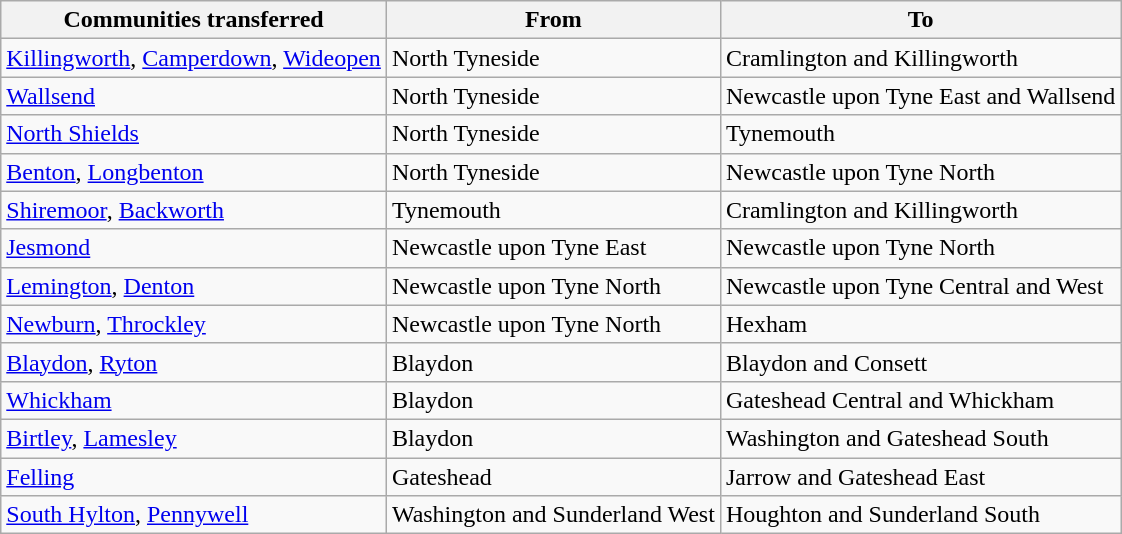<table class="wikitable">
<tr>
<th>Communities transferred</th>
<th>From</th>
<th>To</th>
</tr>
<tr>
<td><a href='#'>Killingworth</a>, <a href='#'>Camperdown</a>, <a href='#'>Wideopen</a></td>
<td>North Tyneside</td>
<td>Cramlington and Killingworth</td>
</tr>
<tr>
<td><a href='#'>Wallsend</a></td>
<td>North Tyneside</td>
<td>Newcastle upon Tyne East and Wallsend</td>
</tr>
<tr>
<td><a href='#'>North Shields</a></td>
<td>North Tyneside</td>
<td>Tynemouth</td>
</tr>
<tr>
<td><a href='#'>Benton</a>, <a href='#'>Longbenton</a></td>
<td>North Tyneside</td>
<td>Newcastle upon Tyne North</td>
</tr>
<tr>
<td><a href='#'>Shiremoor</a>, <a href='#'>Backworth</a></td>
<td>Tynemouth</td>
<td>Cramlington and Killingworth</td>
</tr>
<tr>
<td><a href='#'>Jesmond</a></td>
<td>Newcastle upon Tyne East</td>
<td>Newcastle upon Tyne North</td>
</tr>
<tr>
<td><a href='#'>Lemington</a>, <a href='#'>Denton</a></td>
<td>Newcastle upon Tyne North</td>
<td>Newcastle upon Tyne Central and West</td>
</tr>
<tr>
<td><a href='#'>Newburn</a>, <a href='#'>Throckley</a></td>
<td>Newcastle upon Tyne North</td>
<td>Hexham</td>
</tr>
<tr>
<td><a href='#'>Blaydon</a>, <a href='#'>Ryton</a></td>
<td>Blaydon</td>
<td>Blaydon and Consett</td>
</tr>
<tr>
<td><a href='#'>Whickham</a></td>
<td>Blaydon</td>
<td>Gateshead Central and Whickham</td>
</tr>
<tr>
<td><a href='#'>Birtley</a>, <a href='#'>Lamesley</a></td>
<td>Blaydon</td>
<td>Washington and Gateshead South</td>
</tr>
<tr>
<td><a href='#'>Felling</a></td>
<td>Gateshead</td>
<td>Jarrow and Gateshead East</td>
</tr>
<tr>
<td><a href='#'>South Hylton</a>, <a href='#'>Pennywell</a></td>
<td>Washington and Sunderland West</td>
<td>Houghton and Sunderland South</td>
</tr>
</table>
